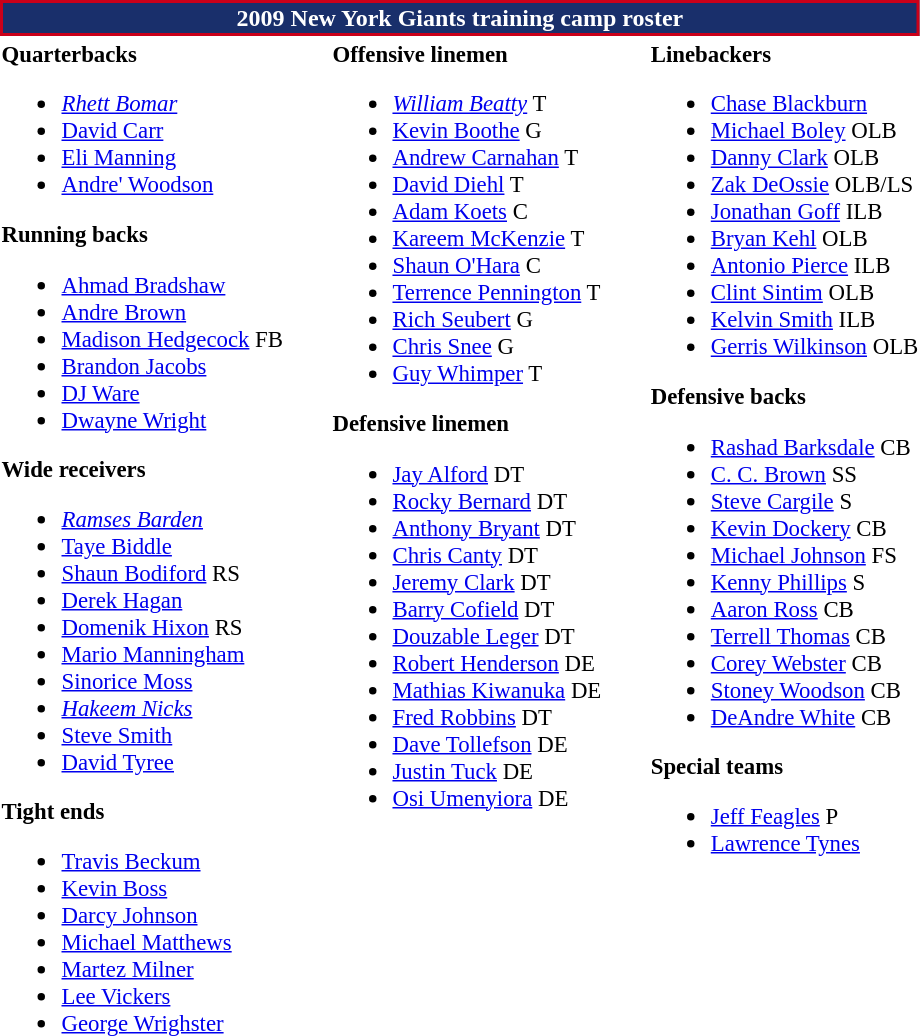<table class="toccolours" style="text-align: left;">
<tr>
<th colspan="7" style="background: #192f6b;   border:2px solid #CA0019; color:white; text-align:center;">2009 New York Giants training camp roster</th>
</tr>
<tr>
<td style="font-size:95%; vertical-align:top;"><strong>Quarterbacks</strong><br><ul><li> <em><a href='#'>Rhett Bomar</a></em></li><li> <a href='#'>David Carr</a></li><li> <a href='#'>Eli Manning</a></li><li> <a href='#'>Andre' Woodson</a></li></ul><strong>Running backs</strong><ul><li> <a href='#'>Ahmad Bradshaw</a></li><li> <a href='#'>Andre Brown</a></li><li> <a href='#'>Madison Hedgecock</a> FB</li><li> <a href='#'>Brandon Jacobs</a></li><li> <a href='#'>DJ Ware</a></li><li> <a href='#'>Dwayne Wright</a></li></ul><strong>Wide receivers</strong><ul><li> <em><a href='#'>Ramses Barden</a></em></li><li> <a href='#'>Taye Biddle</a></li><li> <a href='#'>Shaun Bodiford</a> RS</li><li> <a href='#'>Derek Hagan</a></li><li> <a href='#'>Domenik Hixon</a> RS</li><li> <a href='#'>Mario Manningham</a></li><li> <a href='#'>Sinorice Moss</a></li><li> <em><a href='#'>Hakeem Nicks</a></em></li><li> <a href='#'>Steve Smith</a></li><li> <a href='#'>David Tyree</a></li></ul><strong>Tight ends</strong><ul><li> <a href='#'>Travis Beckum</a></li><li> <a href='#'>Kevin Boss</a></li><li> <a href='#'>Darcy Johnson</a></li><li> <a href='#'>Michael Matthews</a></li><li> <a href='#'>Martez Milner</a></li><li> <a href='#'>Lee Vickers</a></li><li> <a href='#'>George Wrighster</a></li></ul></td>
<td style="width: 25px;"></td>
<td style="font-size:95%; vertical-align:top;"><strong>Offensive linemen</strong><br><ul><li> <em><a href='#'>William Beatty</a></em> T</li><li> <a href='#'>Kevin Boothe</a> G</li><li> <a href='#'>Andrew Carnahan</a> T</li><li> <a href='#'>David Diehl</a> T</li><li> <a href='#'>Adam Koets</a> C</li><li> <a href='#'>Kareem McKenzie</a> T</li><li> <a href='#'>Shaun O'Hara</a> C</li><li> <a href='#'>Terrence Pennington</a> T</li><li> <a href='#'>Rich Seubert</a> G</li><li> <a href='#'>Chris Snee</a> G</li><li> <a href='#'>Guy Whimper</a> T</li></ul><strong>Defensive linemen</strong><ul><li> <a href='#'>Jay Alford</a> DT</li><li> <a href='#'>Rocky Bernard</a> DT</li><li> <a href='#'>Anthony Bryant</a> DT</li><li> <a href='#'>Chris Canty</a> DT</li><li> <a href='#'>Jeremy Clark</a> DT</li><li> <a href='#'>Barry Cofield</a> DT</li><li> <a href='#'>Douzable Leger</a> DT</li><li> <a href='#'>Robert Henderson</a> DE</li><li> <a href='#'>Mathias Kiwanuka</a> DE</li><li> <a href='#'>Fred Robbins</a> DT</li><li> <a href='#'>Dave Tollefson</a> DE</li><li> <a href='#'>Justin Tuck</a> DE</li><li> <a href='#'>Osi Umenyiora</a> DE</li></ul></td>
<td style="width: 25px;"></td>
<td style="font-size:95%; vertical-align:top;"><strong>Linebackers</strong><br><ul><li> <a href='#'>Chase Blackburn</a></li><li> <a href='#'>Michael Boley</a> OLB</li><li> <a href='#'>Danny Clark</a> OLB</li><li> <a href='#'>Zak DeOssie</a> OLB/LS</li><li> <a href='#'>Jonathan Goff</a> ILB</li><li> <a href='#'>Bryan Kehl</a> OLB</li><li> <a href='#'>Antonio Pierce</a> ILB</li><li> <a href='#'>Clint Sintim</a> OLB</li><li> <a href='#'>Kelvin Smith</a> ILB</li><li> <a href='#'>Gerris Wilkinson</a> OLB</li></ul><strong>Defensive backs</strong><ul><li> <a href='#'>Rashad Barksdale</a> CB</li><li> <a href='#'>C. C. Brown</a> SS</li><li> <a href='#'>Steve Cargile</a> S</li><li> <a href='#'>Kevin Dockery</a> CB</li><li> <a href='#'>Michael Johnson</a> FS</li><li> <a href='#'>Kenny Phillips</a> S</li><li> <a href='#'>Aaron Ross</a> CB</li><li> <a href='#'>Terrell Thomas</a> CB</li><li> <a href='#'>Corey Webster</a> CB</li><li> <a href='#'>Stoney Woodson</a> CB</li><li> <a href='#'>DeAndre White</a> CB</li></ul><strong>Special teams</strong><ul><li> <a href='#'>Jeff Feagles</a> P</li><li> <a href='#'>Lawrence Tynes</a></li></ul></td>
</tr>
</table>
